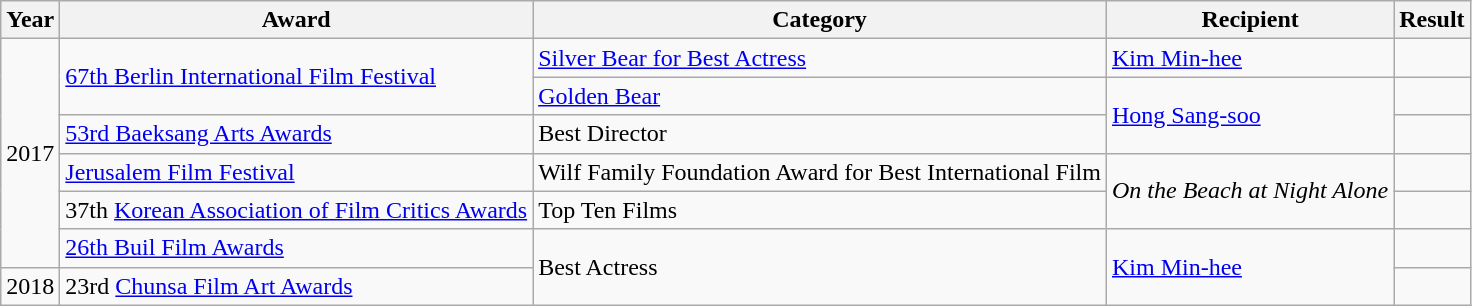<table class="wikitable sortable">
<tr>
<th>Year</th>
<th>Award</th>
<th>Category</th>
<th>Recipient</th>
<th>Result</th>
</tr>
<tr>
<td rowspan="6">2017</td>
<td rowspan="2"><a href='#'>67th Berlin International Film Festival</a></td>
<td><a href='#'>Silver Bear for Best Actress</a></td>
<td><a href='#'>Kim Min-hee</a></td>
<td></td>
</tr>
<tr>
<td><a href='#'>Golden Bear</a></td>
<td rowspan="2"><a href='#'>Hong Sang-soo</a></td>
<td></td>
</tr>
<tr>
<td><a href='#'>53rd Baeksang Arts Awards</a></td>
<td>Best Director</td>
<td></td>
</tr>
<tr>
<td><a href='#'>Jerusalem Film Festival</a></td>
<td>Wilf Family Foundation Award for Best International Film</td>
<td rowspan=2><em>On the Beach at Night Alone</em></td>
<td></td>
</tr>
<tr>
<td>37th <a href='#'>Korean Association of Film Critics Awards</a></td>
<td>Top Ten Films</td>
<td></td>
</tr>
<tr>
<td><a href='#'>26th Buil Film Awards</a></td>
<td rowspan="2">Best Actress</td>
<td rowspan="2"><a href='#'>Kim Min-hee</a></td>
<td></td>
</tr>
<tr>
<td>2018</td>
<td>23rd <a href='#'>Chunsa Film Art Awards</a></td>
<td></td>
</tr>
</table>
